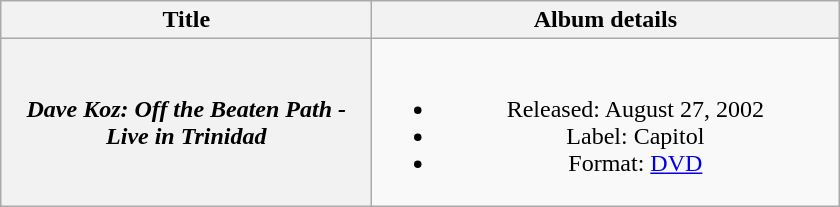<table class="wikitable plainrowheaders" style="text-align:center">
<tr>
<th scope="col" style="width:15em;">Title</th>
<th scope="col" style="width:19em;">Album details</th>
</tr>
<tr>
<th scope="row"><em>Dave Koz: Off the Beaten Path - Live in Trinidad</em></th>
<td><br><ul><li>Released: August 27, 2002</li><li>Label: Capitol</li><li>Format: <a href='#'>DVD</a></li></ul></td>
</tr>
</table>
